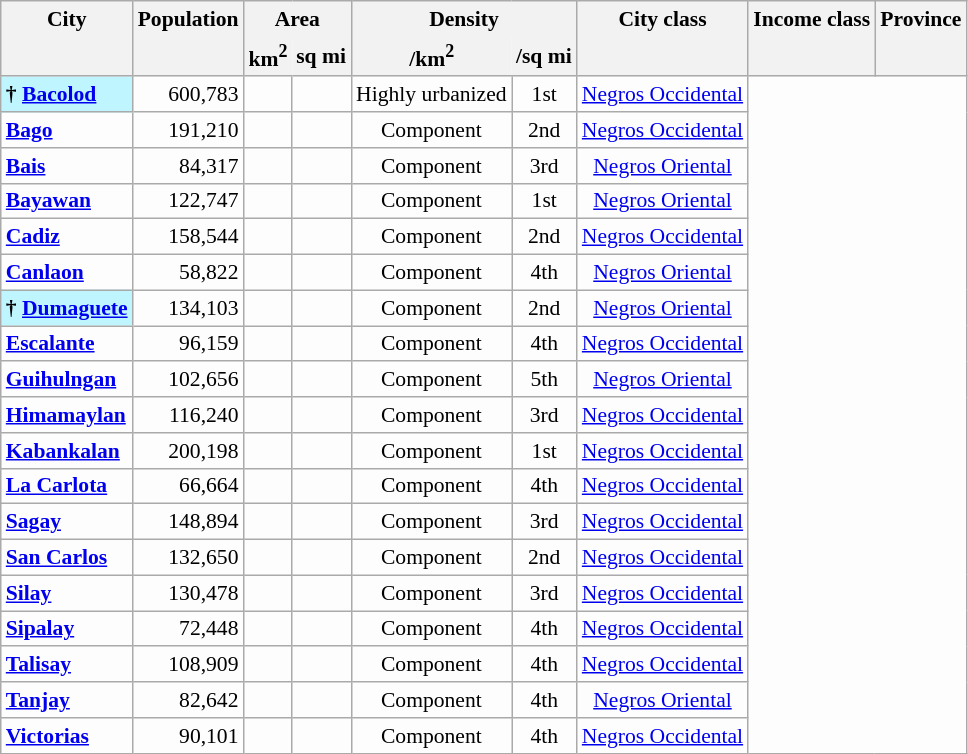<table class="wikitable sortable collapsible" style="text-align:center;background-color:#FDFDFD;font-size:90%;">
<tr>
<th scope="col" style="border-bottom:none;" class="unsortable">City</th>
<th scope="col" style="border-bottom:none;white-space:nowrap;" class="unsortable">Population </th>
<th scope="col" style="border-bottom:none;" colspan=2>Area</th>
<th scope="col" style="border-bottom:none;" colspan=2>Density</th>
<th scope="col" style="border-bottom:none;" class="unsortable">City class</th>
<th scope="col" style="border-bottom:none;" class="unsortable">Income class</th>
<th scope="col" style="border-bottom:none;" class="unsortable">Province</th>
</tr>
<tr>
<th scope="col" style="border-top:none;"></th>
<th scope="col" style="border-top:none;"></th>
<th scope="col" style="border-style:none none solid solid;">km<sup>2</sup></th>
<th scope="col" style="border-style:none solid solid none;white-space:nowrap;" class="unsortable">sq mi</th>
<th scope="col" style="border-style:none none solid solid;">/km<sup>2</sup></th>
<th scope="col" style="border-style:none solid solid none;white-space:nowrap;" class="unsortable">/sq mi</th>
<th scope="col" style="border-top:none;"></th>
<th scope="col" style="border-top:none;"></th>
<th scope="col" style="border-top:none;"></th>
</tr>
<tr>
<th scope="row" style="text-align:left;background-color:#BFF5FF;border-right:0;">† <a href='#'>Bacolod</a></th>
<td style="text-align:right;">600,783</td>
<td></td>
<td></td>
<td>Highly urbanized</td>
<td>1st</td>
<td><a href='#'>Negros Occidental</a></td>
</tr>
<tr>
<th scope="row" style="text-align:left;background-color:initial;"><a href='#'>Bago</a></th>
<td style="text-align:right;">191,210</td>
<td></td>
<td></td>
<td>Component</td>
<td>2nd</td>
<td><a href='#'>Negros Occidental</a></td>
</tr>
<tr>
<th scope="row" style="text-align:left;background-color:initial;"><a href='#'>Bais</a></th>
<td style="text-align:right;">84,317</td>
<td></td>
<td></td>
<td>Component</td>
<td>3rd</td>
<td><a href='#'>Negros Oriental</a></td>
</tr>
<tr>
<th scope="row" style="text-align:left;background-color:initial;"><a href='#'>Bayawan</a></th>
<td style="text-align:right;">122,747</td>
<td></td>
<td></td>
<td>Component</td>
<td>1st</td>
<td><a href='#'>Negros Oriental</a></td>
</tr>
<tr>
<th scope="row" style="text-align:left;background-color:initial;"><a href='#'>Cadiz</a></th>
<td style="text-align:right;">158,544</td>
<td></td>
<td></td>
<td>Component</td>
<td>2nd</td>
<td><a href='#'>Negros Occidental</a></td>
</tr>
<tr>
<th scope="row" style="text-align:left;background-color:initial;"><a href='#'>Canlaon</a></th>
<td style="text-align:right;">58,822</td>
<td></td>
<td></td>
<td>Component</td>
<td>4th</td>
<td><a href='#'>Negros Oriental</a></td>
</tr>
<tr>
<th scope="row" style="text-align:left;background-color:#BFF5FF;border-right:0;">† <a href='#'>Dumaguete</a></th>
<td style="text-align:right;">134,103</td>
<td></td>
<td></td>
<td>Component</td>
<td>2nd</td>
<td><a href='#'>Negros Oriental</a></td>
</tr>
<tr>
<th scope="row" style="text-align:left;background-color:initial;"><a href='#'>Escalante</a></th>
<td style="text-align:right;">96,159</td>
<td></td>
<td></td>
<td>Component</td>
<td>4th</td>
<td><a href='#'>Negros Occidental</a></td>
</tr>
<tr>
<th scope="row" style="text-align:left;background-color:initial;"><a href='#'>Guihulngan</a></th>
<td style="text-align:right;">102,656</td>
<td></td>
<td></td>
<td>Component</td>
<td>5th</td>
<td><a href='#'>Negros Oriental</a></td>
</tr>
<tr>
<th scope="row" style="text-align:left;background-color:initial;"><a href='#'>Himamaylan</a></th>
<td style="text-align:right;">116,240</td>
<td></td>
<td></td>
<td>Component</td>
<td>3rd</td>
<td><a href='#'>Negros Occidental</a></td>
</tr>
<tr>
<th scope="row" style="text-align:left;background-color:initial;"><a href='#'>Kabankalan</a></th>
<td style="text-align:right;">200,198</td>
<td></td>
<td></td>
<td>Component</td>
<td>1st</td>
<td><a href='#'>Negros Occidental</a></td>
</tr>
<tr>
<th scope="row" style="text-align:left;background-color:initial;"><a href='#'>La Carlota</a></th>
<td style="text-align:right;">66,664</td>
<td></td>
<td></td>
<td>Component</td>
<td>4th</td>
<td><a href='#'>Negros Occidental</a></td>
</tr>
<tr>
<th scope="row" style="text-align:left;background-color:initial;"><a href='#'>Sagay</a></th>
<td style="text-align:right;">148,894</td>
<td></td>
<td></td>
<td>Component</td>
<td>3rd</td>
<td><a href='#'>Negros Occidental</a></td>
</tr>
<tr>
<th scope="row" style="text-align:left;background-color:initial;"><a href='#'>San Carlos</a></th>
<td style="text-align:right;">132,650</td>
<td></td>
<td></td>
<td>Component</td>
<td>2nd</td>
<td><a href='#'>Negros Occidental</a></td>
</tr>
<tr>
<th scope="row" style="text-align:left;background-color:initial;"><a href='#'>Silay</a></th>
<td style="text-align:right;">130,478</td>
<td></td>
<td></td>
<td>Component</td>
<td>3rd</td>
<td><a href='#'>Negros Occidental</a></td>
</tr>
<tr>
<th scope="row" style="text-align:left;background-color:initial;"><a href='#'>Sipalay</a></th>
<td style="text-align:right;">72,448</td>
<td></td>
<td></td>
<td>Component</td>
<td>4th</td>
<td><a href='#'>Negros Occidental</a></td>
</tr>
<tr>
<th scope="row" style="text-align:left;background-color:initial;"><a href='#'>Talisay</a></th>
<td style="text-align:right;">108,909</td>
<td></td>
<td></td>
<td>Component</td>
<td>4th</td>
<td><a href='#'>Negros Occidental</a></td>
</tr>
<tr>
<th scope="row" style="text-align:left;background-color:initial;"><a href='#'>Tanjay</a></th>
<td style="text-align:right;">82,642</td>
<td></td>
<td></td>
<td>Component</td>
<td>4th</td>
<td><a href='#'>Negros Oriental</a></td>
</tr>
<tr>
<th scope="row" style="text-align:left;background-color:initial;"><a href='#'>Victorias</a></th>
<td style="text-align:right;">90,101</td>
<td></td>
<td></td>
<td>Component</td>
<td>4th</td>
<td><a href='#'>Negros Occidental</a></td>
</tr>
</table>
